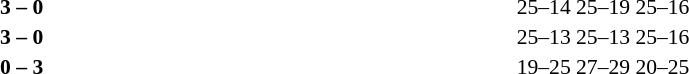<table width=100% cellspacing=1>
<tr>
<th width=20%></th>
<th width=12%></th>
<th width=20%></th>
<th width=33%></th>
<td></td>
</tr>
<tr style=font-size:90%>
<td align=right><strong></strong></td>
<td align=center><strong>3 – 0</strong></td>
<td></td>
<td>25–14 25–19 25–16</td>
<td></td>
</tr>
<tr style=font-size:90%>
<td align=right><strong></strong></td>
<td align=center><strong>3 – 0</strong></td>
<td></td>
<td>25–13 25–13 25–16</td>
<td></td>
</tr>
<tr style=font-size:90%>
<td align=right></td>
<td align=center><strong>0 – 3</strong></td>
<td><strong></strong></td>
<td>19–25 27–29 20–25</td>
</tr>
</table>
